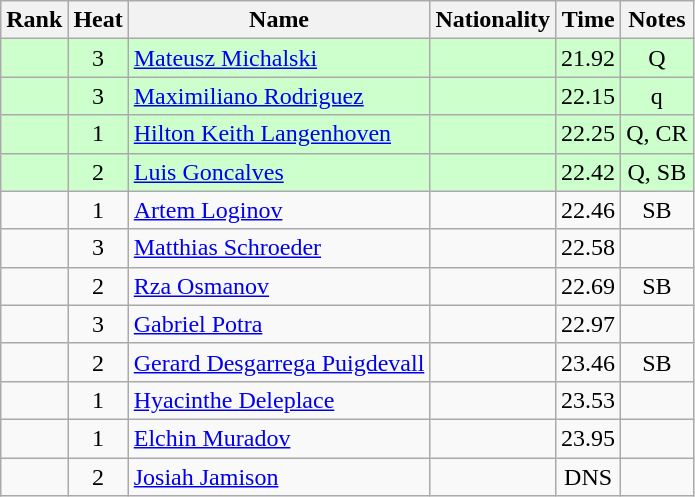<table class="wikitable sortable" style="text-align:center">
<tr>
<th>Rank</th>
<th>Heat</th>
<th>Name</th>
<th>Nationality</th>
<th>Time</th>
<th>Notes</th>
</tr>
<tr bgcolor=ccffcc>
<td></td>
<td>3</td>
<td align=left><a href='#'>Mateusz Michalski</a></td>
<td align=left></td>
<td>21.92</td>
<td>Q</td>
</tr>
<tr bgcolor=ccffcc>
<td></td>
<td>3</td>
<td align=left><a href='#'>Maximiliano Rodriguez</a></td>
<td align=left></td>
<td>22.15</td>
<td>q</td>
</tr>
<tr bgcolor=ccffcc>
<td></td>
<td>1</td>
<td align=left><a href='#'>Hilton Keith Langenhoven</a></td>
<td align=left></td>
<td>22.25</td>
<td>Q, CR</td>
</tr>
<tr bgcolor=ccffcc>
<td></td>
<td>2</td>
<td align=left><a href='#'>Luis Goncalves</a></td>
<td align=left></td>
<td>22.42</td>
<td>Q, SB</td>
</tr>
<tr>
<td></td>
<td>1</td>
<td align=left><a href='#'>Artem Loginov</a></td>
<td align=left></td>
<td>22.46</td>
<td>SB</td>
</tr>
<tr>
<td></td>
<td>3</td>
<td align=left><a href='#'>Matthias Schroeder</a></td>
<td align=left></td>
<td>22.58</td>
<td></td>
</tr>
<tr>
<td></td>
<td>2</td>
<td align=left><a href='#'>Rza Osmanov</a></td>
<td align=left></td>
<td>22.69</td>
<td>SB</td>
</tr>
<tr>
<td></td>
<td>3</td>
<td align=left><a href='#'>Gabriel Potra</a></td>
<td align=left></td>
<td>22.97</td>
<td></td>
</tr>
<tr>
<td></td>
<td>2</td>
<td align=left><a href='#'>Gerard Desgarrega Puigdevall</a></td>
<td align=left></td>
<td>23.46</td>
<td>SB</td>
</tr>
<tr>
<td></td>
<td>1</td>
<td align=left><a href='#'>Hyacinthe Deleplace</a></td>
<td align=left></td>
<td>23.53</td>
<td></td>
</tr>
<tr>
<td></td>
<td>1</td>
<td align=left><a href='#'>Elchin Muradov</a></td>
<td align=left></td>
<td>23.95</td>
<td></td>
</tr>
<tr>
<td></td>
<td>2</td>
<td align=left><a href='#'>Josiah Jamison</a></td>
<td align=left></td>
<td>DNS</td>
<td></td>
</tr>
</table>
